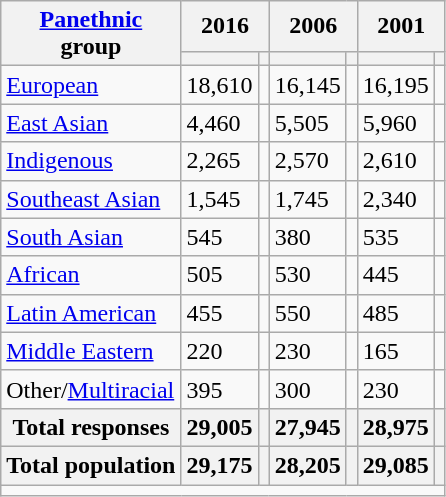<table class="wikitable sortable">
<tr>
<th rowspan="2"><a href='#'>Panethnic</a><br>group</th>
<th colspan="2">2016</th>
<th colspan="2">2006</th>
<th colspan="2">2001</th>
</tr>
<tr>
<th><a href='#'></a></th>
<th></th>
<th></th>
<th></th>
<th></th>
<th></th>
</tr>
<tr>
<td><a href='#'>European</a></td>
<td>18,610</td>
<td></td>
<td>16,145</td>
<td></td>
<td>16,195</td>
<td></td>
</tr>
<tr>
<td><a href='#'>East Asian</a></td>
<td>4,460</td>
<td></td>
<td>5,505</td>
<td></td>
<td>5,960</td>
<td></td>
</tr>
<tr>
<td><a href='#'>Indigenous</a></td>
<td>2,265</td>
<td></td>
<td>2,570</td>
<td></td>
<td>2,610</td>
<td></td>
</tr>
<tr>
<td><a href='#'>Southeast Asian</a></td>
<td>1,545</td>
<td></td>
<td>1,745</td>
<td></td>
<td>2,340</td>
<td></td>
</tr>
<tr>
<td><a href='#'>South Asian</a></td>
<td>545</td>
<td></td>
<td>380</td>
<td></td>
<td>535</td>
<td></td>
</tr>
<tr>
<td><a href='#'>African</a></td>
<td>505</td>
<td></td>
<td>530</td>
<td></td>
<td>445</td>
<td></td>
</tr>
<tr>
<td><a href='#'>Latin American</a></td>
<td>455</td>
<td></td>
<td>550</td>
<td></td>
<td>485</td>
<td></td>
</tr>
<tr>
<td><a href='#'>Middle Eastern</a></td>
<td>220</td>
<td></td>
<td>230</td>
<td></td>
<td>165</td>
<td></td>
</tr>
<tr>
<td>Other/<a href='#'>Multiracial</a></td>
<td>395</td>
<td></td>
<td>300</td>
<td></td>
<td>230</td>
<td></td>
</tr>
<tr>
<th>Total responses</th>
<th>29,005</th>
<th></th>
<th>27,945</th>
<th></th>
<th>28,975</th>
<th></th>
</tr>
<tr>
<th>Total population</th>
<th>29,175</th>
<th></th>
<th>28,205</th>
<th></th>
<th>29,085</th>
<th></th>
</tr>
<tr class="sortbottom">
<td colspan="10"></td>
</tr>
</table>
